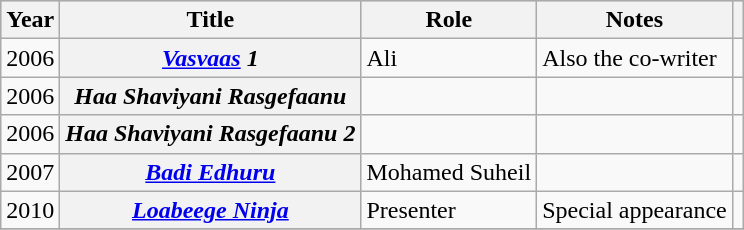<table class="wikitable sortable plainrowheaders">
<tr style="background:#ccc; text-align:center;">
<th scope="col">Year</th>
<th scope="col">Title</th>
<th scope="col">Role</th>
<th scope="col">Notes</th>
<th scope="col" class="unsortable"></th>
</tr>
<tr>
<td>2006</td>
<th scope="row"><em><a href='#'>Vasvaas</a> 1</em></th>
<td>Ali</td>
<td>Also the co-writer</td>
<td style="text-align: center;"></td>
</tr>
<tr>
<td>2006</td>
<th scope="row"><em>Haa Shaviyani Rasgefaanu</em></th>
<td></td>
<td></td>
<td></td>
</tr>
<tr>
<td>2006</td>
<th scope="row"><em>Haa Shaviyani Rasgefaanu 2</em></th>
<td></td>
<td></td>
<td></td>
</tr>
<tr>
<td>2007</td>
<th scope="row"><em><a href='#'>Badi Edhuru</a></em></th>
<td>Mohamed Suheil</td>
<td></td>
<td style="text-align: center;"></td>
</tr>
<tr>
<td>2010</td>
<th scope="row"><em><a href='#'>Loabeege Ninja</a></em></th>
<td>Presenter</td>
<td>Special appearance</td>
<td style="text-align: center;"></td>
</tr>
<tr>
</tr>
</table>
